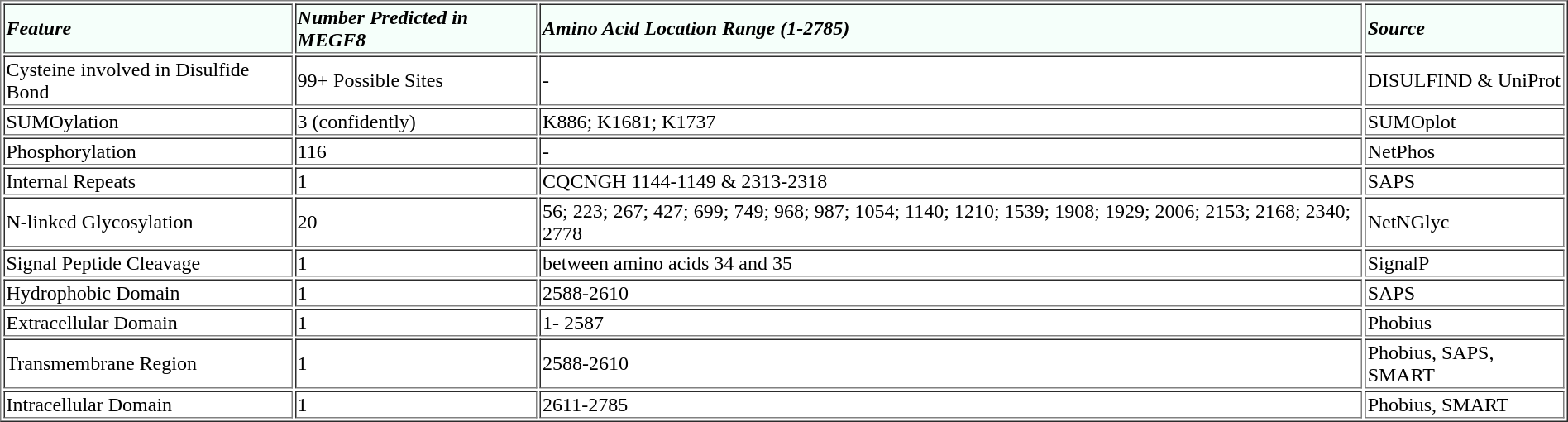<table border="1">
<tr style="background:#F5FFFA;">
<td><strong><em>  Feature </em></strong></td>
<td><strong><em> Number Predicted in MEGF8</em></strong></td>
<td><strong><em>Amino Acid Location Range (1-2785)</em></strong></td>
<td><strong><em>Source</em></strong></td>
</tr>
<tr>
<td>Cysteine involved in Disulfide Bond</td>
<td>99+ Possible Sites</td>
<td>-</td>
<td>DISULFIND & UniProt</td>
</tr>
<tr>
<td>SUMOylation</td>
<td>3 (confidently)</td>
<td>K886; K1681; K1737</td>
<td>SUMOplot</td>
</tr>
<tr>
<td>Phosphorylation</td>
<td>116</td>
<td>-</td>
<td>NetPhos</td>
</tr>
<tr>
<td>Internal Repeats</td>
<td>1</td>
<td>CQCNGH 1144-1149 & 2313-2318</td>
<td>SAPS</td>
</tr>
<tr>
<td>N-linked Glycosylation</td>
<td>20</td>
<td>56; 223; 267; 427; 699; 749; 968; 987; 1054; 1140; 1210; 1539; 1908; 1929; 2006; 2153; 2168; 2340; 2778</td>
<td>NetNGlyc</td>
</tr>
<tr>
<td>Signal Peptide Cleavage</td>
<td>1</td>
<td>between amino acids 34 and 35</td>
<td>SignalP</td>
</tr>
<tr>
<td>Hydrophobic Domain</td>
<td>1</td>
<td>2588-2610</td>
<td>SAPS</td>
</tr>
<tr>
<td>Extracellular Domain</td>
<td>1</td>
<td>1- 2587</td>
<td>Phobius</td>
</tr>
<tr>
<td>Transmembrane Region</td>
<td>1</td>
<td>2588-2610</td>
<td>Phobius, SAPS, SMART</td>
</tr>
<tr>
<td>Intracellular Domain</td>
<td>1</td>
<td>2611-2785</td>
<td>Phobius, SMART</td>
</tr>
</table>
